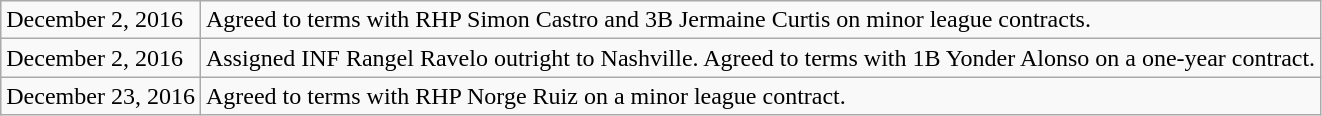<table class="wikitable">
<tr>
<td>December 2, 2016</td>
<td>Agreed to terms with RHP Simon Castro and 3B Jermaine Curtis on minor league contracts.</td>
</tr>
<tr>
<td>December 2, 2016</td>
<td>Assigned INF Rangel Ravelo outright to Nashville. Agreed to terms with 1B Yonder Alonso on a one-year contract.</td>
</tr>
<tr>
<td>December 23, 2016</td>
<td>Agreed to terms with RHP Norge Ruiz on a minor league contract.</td>
</tr>
</table>
